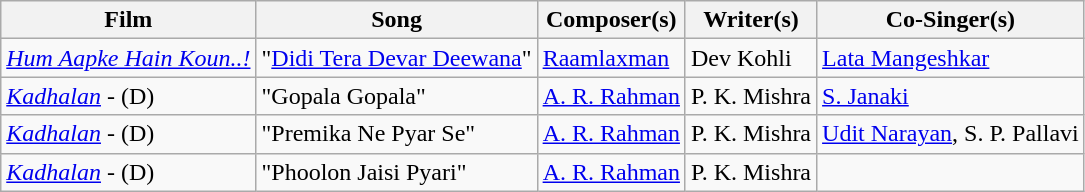<table class="wikitable">
<tr>
<th>Film</th>
<th>Song</th>
<th>Composer(s)</th>
<th>Writer(s)</th>
<th>Co-Singer(s)</th>
</tr>
<tr>
<td><em><a href='#'>Hum Aapke Hain Koun..!</a></em></td>
<td>"<a href='#'>Didi Tera Devar Deewana</a>"</td>
<td><a href='#'>Raamlaxman</a></td>
<td>Dev Kohli</td>
<td><a href='#'>Lata Mangeshkar</a></td>
</tr>
<tr>
<td><em><a href='#'>Kadhalan</a></em> - (D)</td>
<td>"Gopala Gopala"</td>
<td><a href='#'>A. R. Rahman</a></td>
<td>P. K. Mishra</td>
<td><a href='#'>S. Janaki</a></td>
</tr>
<tr>
<td><em><a href='#'>Kadhalan</a></em> - (D)</td>
<td>"Premika Ne Pyar Se"</td>
<td><a href='#'>A. R. Rahman</a></td>
<td>P. K. Mishra</td>
<td><a href='#'>Udit Narayan</a>, S. P. Pallavi</td>
</tr>
<tr>
<td><em><a href='#'>Kadhalan</a></em> - (D)</td>
<td>"Phoolon Jaisi Pyari"</td>
<td><a href='#'>A. R. Rahman</a></td>
<td>P. K. Mishra</td>
<td></td>
</tr>
</table>
